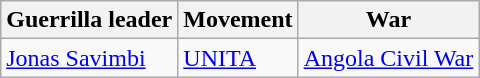<table class="wikitable">
<tr>
<th>Guerrilla leader</th>
<th>Movement</th>
<th>War</th>
</tr>
<tr>
<td><a href='#'>Jonas Savimbi</a></td>
<td><a href='#'>UNITA</a></td>
<td><a href='#'>Angola Civil War</a></td>
</tr>
</table>
